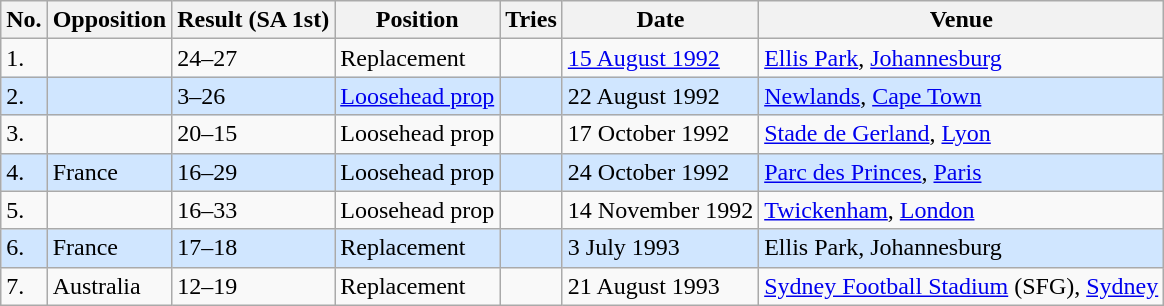<table class="wikitable sortable">
<tr>
<th>No.</th>
<th>Opposition</th>
<th>Result (SA 1st)</th>
<th>Position</th>
<th>Tries</th>
<th>Date</th>
<th>Venue</th>
</tr>
<tr>
<td>1.</td>
<td></td>
<td>24–27</td>
<td>Replacement</td>
<td></td>
<td><a href='#'>15 August 1992</a></td>
<td><a href='#'>Ellis Park</a>, <a href='#'>Johannesburg</a></td>
</tr>
<tr style="background: #D0E6FF;">
<td>2.</td>
<td></td>
<td>3–26</td>
<td><a href='#'>Loosehead prop</a></td>
<td></td>
<td>22 August 1992</td>
<td><a href='#'>Newlands</a>, <a href='#'>Cape Town</a></td>
</tr>
<tr>
<td>3.</td>
<td></td>
<td>20–15</td>
<td>Loosehead prop</td>
<td></td>
<td>17 October 1992</td>
<td><a href='#'>Stade de Gerland</a>, <a href='#'>Lyon</a></td>
</tr>
<tr style="background: #D0E6FF;">
<td>4.</td>
<td> France</td>
<td>16–29</td>
<td>Loosehead prop</td>
<td></td>
<td>24 October 1992</td>
<td><a href='#'>Parc des Princes</a>, <a href='#'>Paris</a></td>
</tr>
<tr>
<td>5.</td>
<td></td>
<td>16–33</td>
<td>Loosehead prop</td>
<td></td>
<td>14 November 1992</td>
<td><a href='#'>Twickenham</a>, <a href='#'>London</a></td>
</tr>
<tr style="background: #D0E6FF;">
<td>6.</td>
<td> France</td>
<td>17–18</td>
<td>Replacement</td>
<td></td>
<td>3 July 1993</td>
<td>Ellis Park, Johannesburg</td>
</tr>
<tr>
<td>7.</td>
<td> Australia</td>
<td>12–19</td>
<td>Replacement</td>
<td></td>
<td>21 August 1993</td>
<td><a href='#'>Sydney Football Stadium</a> (SFG), <a href='#'>Sydney</a></td>
</tr>
</table>
